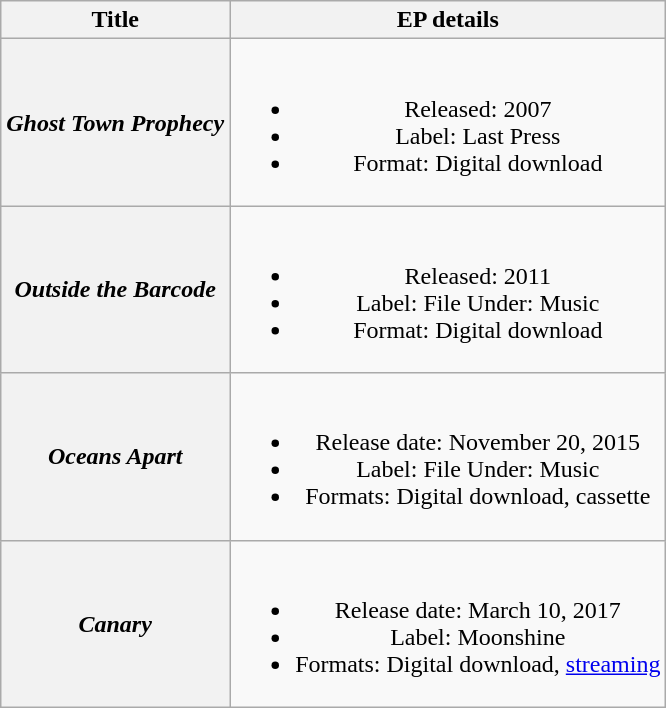<table class="wikitable plainrowheaders" style="text-align:center;">
<tr>
<th scope="col">Title</th>
<th scope="col">EP details</th>
</tr>
<tr>
<th scope="row"><em>Ghost Town Prophecy</em></th>
<td><br><ul><li>Released: 2007</li><li>Label: Last Press</li><li>Format: Digital download</li></ul></td>
</tr>
<tr>
<th scope="row"><em>Outside the Barcode</em></th>
<td><br><ul><li>Released: 2011</li><li>Label: File Under: Music</li><li>Format: Digital download</li></ul></td>
</tr>
<tr>
<th scope="row"><em>Oceans Apart</em></th>
<td><br><ul><li>Release date: November 20, 2015</li><li>Label: File Under: Music</li><li>Formats: Digital download, cassette</li></ul></td>
</tr>
<tr>
<th scope="row"><em>Canary</em></th>
<td><br><ul><li>Release date: March 10, 2017</li><li>Label: Moonshine</li><li>Formats: Digital download, <a href='#'>streaming</a></li></ul></td>
</tr>
</table>
